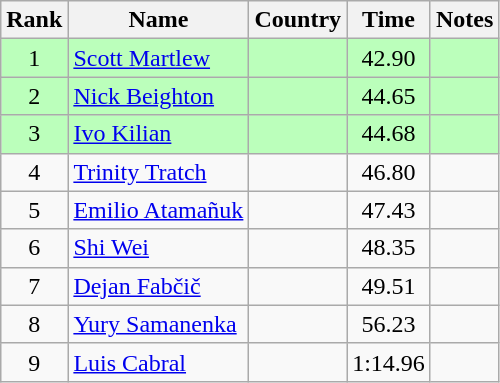<table class="wikitable" style="text-align:center">
<tr>
<th>Rank</th>
<th>Name</th>
<th>Country</th>
<th>Time</th>
<th>Notes</th>
</tr>
<tr bgcolor=bbffbb>
<td>1</td>
<td align="left"><a href='#'>Scott Martlew</a></td>
<td align="left"></td>
<td>42.90</td>
<td></td>
</tr>
<tr bgcolor=bbffbb>
<td>2</td>
<td align="left"><a href='#'>Nick Beighton</a></td>
<td align="left"></td>
<td>44.65</td>
<td></td>
</tr>
<tr bgcolor=bbffbb>
<td>3</td>
<td align="left"><a href='#'>Ivo Kilian</a></td>
<td align="left"></td>
<td>44.68</td>
<td></td>
</tr>
<tr>
<td>4</td>
<td align="left"><a href='#'>Trinity Tratch</a></td>
<td align="left"></td>
<td>46.80</td>
<td></td>
</tr>
<tr>
<td>5</td>
<td align="left"><a href='#'>Emilio Atamañuk</a></td>
<td align="left"></td>
<td>47.43</td>
<td></td>
</tr>
<tr>
<td>6</td>
<td align="left"><a href='#'>Shi Wei</a></td>
<td align="left"></td>
<td>48.35</td>
<td></td>
</tr>
<tr>
<td>7</td>
<td align="left"><a href='#'>Dejan Fabčič</a></td>
<td align="left"></td>
<td>49.51</td>
<td></td>
</tr>
<tr>
<td>8</td>
<td align="left"><a href='#'>Yury Samanenka</a></td>
<td align="left"></td>
<td>56.23</td>
<td></td>
</tr>
<tr>
<td>9</td>
<td align="left"><a href='#'>Luis Cabral</a></td>
<td align="left"></td>
<td>1:14.96</td>
<td></td>
</tr>
</table>
